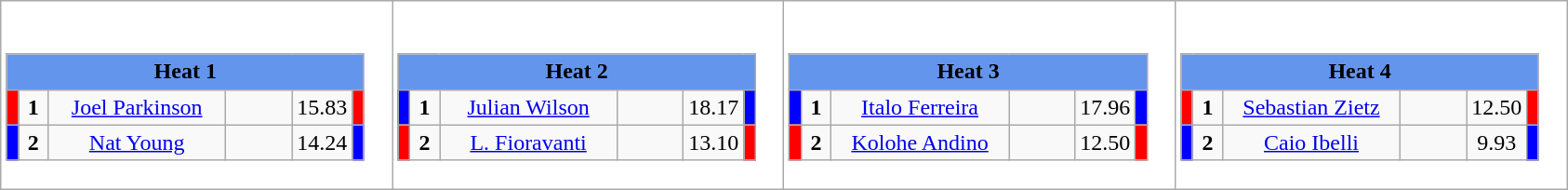<table class="wikitable" style="background:#fff;">
<tr>
<td><div><br><table class="wikitable">
<tr>
<td colspan="6"  style="text-align:center; background:#6495ed;"><strong>Heat 1</strong></td>
</tr>
<tr>
<td style="width:01px; background: #f00;"></td>
<td style="width:14px; text-align:center;"><strong>1</strong></td>
<td style="width:120px; text-align:center;"><a href='#'>Joel Parkinson</a></td>
<td style="width:40px; text-align:center;"></td>
<td style="width:20px; text-align:center;">15.83</td>
<td style="width:01px; background: #f00;"></td>
</tr>
<tr>
<td style="width:01px; background: #00f;"></td>
<td style="width:14px; text-align:center;"><strong>2</strong></td>
<td style="width:120px; text-align:center;"><a href='#'>Nat Young</a></td>
<td style="width:40px; text-align:center;"></td>
<td style="width:20px; text-align:center;">14.24</td>
<td style="width:01px; background: #00f;"></td>
</tr>
</table>
</div></td>
<td><div><br><table class="wikitable">
<tr>
<td colspan="6"  style="text-align:center; background:#6495ed;"><strong>Heat 2</strong></td>
</tr>
<tr>
<td style="width:01px; background: #00f;"></td>
<td style="width:14px; text-align:center;"><strong>1</strong></td>
<td style="width:120px; text-align:center;"><a href='#'>Julian Wilson</a></td>
<td style="width:40px; text-align:center;"></td>
<td style="width:20px; text-align:center;">18.17</td>
<td style="width:01px; background: #00f;"></td>
</tr>
<tr>
<td style="width:01px; background: #f00;"></td>
<td style="width:14px; text-align:center;"><strong>2</strong></td>
<td style="width:120px; text-align:center;"><a href='#'>L. Fioravanti</a></td>
<td style="width:40px; text-align:center;"></td>
<td style="width:20px; text-align:center;">13.10</td>
<td style="width:01px; background: #f00;"></td>
</tr>
</table>
</div></td>
<td><div><br><table class="wikitable">
<tr>
<td colspan="6"  style="text-align:center; background:#6495ed;"><strong>Heat 3</strong></td>
</tr>
<tr>
<td style="width:01px; background: #00f;"></td>
<td style="width:14px; text-align:center;"><strong>1</strong></td>
<td style="width:120px; text-align:center;"><a href='#'>Italo Ferreira</a></td>
<td style="width:40px; text-align:center;"></td>
<td style="width:20px; text-align:center;">17.96</td>
<td style="width:01px; background: #00f;"></td>
</tr>
<tr>
<td style="width:01px; background: #f00;"></td>
<td style="width:14px; text-align:center;"><strong>2</strong></td>
<td style="width:120px; text-align:center;"><a href='#'>Kolohe Andino</a></td>
<td style="width:40px; text-align:center;"></td>
<td style="width:20px; text-align:center;">12.50</td>
<td style="width:01px; background: #f00;"></td>
</tr>
</table>
</div></td>
<td><div><br><table class="wikitable">
<tr>
<td colspan="6"  style="text-align:center; background:#6495ed;"><strong>Heat 4</strong></td>
</tr>
<tr>
<td style="width:01px; background: #f00;"></td>
<td style="width:14px; text-align:center;"><strong>1</strong></td>
<td style="width:120px; text-align:center;"><a href='#'>Sebastian Zietz</a></td>
<td style="width:40px; text-align:center;"></td>
<td style="width:20px; text-align:center;">12.50</td>
<td style="width:01px; background: #f00;"></td>
</tr>
<tr>
<td style="width:01px; background: #00f;"></td>
<td style="width:14px; text-align:center;"><strong>2</strong></td>
<td style="width:120px; text-align:center;"><a href='#'>Caio Ibelli</a></td>
<td style="width:40px; text-align:center;"></td>
<td style="width:20px; text-align:center;">9.93</td>
<td style="width:01px; background: #00f;"></td>
</tr>
</table>
</div></td>
</tr>
</table>
